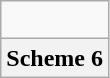<table class="wikitable">
<tr align="center">
<td><br></td>
</tr>
<tr align="center">
<th>Scheme 6</th>
</tr>
</table>
